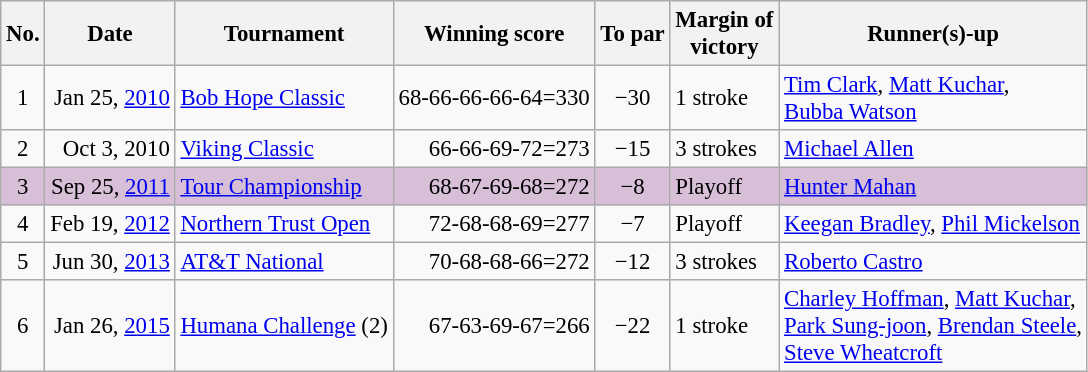<table class="wikitable" style="font-size:95%;">
<tr>
<th>No.</th>
<th>Date</th>
<th>Tournament</th>
<th>Winning score</th>
<th>To par</th>
<th>Margin of<br>victory</th>
<th>Runner(s)-up</th>
</tr>
<tr>
<td align=center>1</td>
<td align=right>Jan 25, <a href='#'>2010</a></td>
<td><a href='#'>Bob Hope Classic</a></td>
<td align=right>68-66-66-66-64=330</td>
<td align=center>−30</td>
<td>1 stroke</td>
<td> <a href='#'>Tim Clark</a>,  <a href='#'>Matt Kuchar</a>,<br> <a href='#'>Bubba Watson</a></td>
</tr>
<tr>
<td align=center>2</td>
<td align=right>Oct 3, 2010</td>
<td><a href='#'>Viking Classic</a></td>
<td align=right>66-66-69-72=273</td>
<td align=center>−15</td>
<td>3 strokes</td>
<td> <a href='#'>Michael Allen</a></td>
</tr>
<tr style="background:#D8BFD8;">
<td align=center>3</td>
<td align=right>Sep 25, <a href='#'>2011</a></td>
<td><a href='#'>Tour Championship</a></td>
<td align=right>68-67-69-68=272</td>
<td align=center>−8</td>
<td>Playoff</td>
<td> <a href='#'>Hunter Mahan</a></td>
</tr>
<tr>
<td align=center>4</td>
<td align=right>Feb 19, <a href='#'>2012</a></td>
<td><a href='#'>Northern Trust Open</a></td>
<td align=right>72-68-68-69=277</td>
<td align=center>−7</td>
<td>Playoff</td>
<td> <a href='#'>Keegan Bradley</a>,  <a href='#'>Phil Mickelson</a></td>
</tr>
<tr>
<td align=center>5</td>
<td align=right>Jun 30, <a href='#'>2013</a></td>
<td><a href='#'>AT&T National</a></td>
<td align=right>70-68-68-66=272</td>
<td align=center>−12</td>
<td>3 strokes</td>
<td> <a href='#'>Roberto Castro</a></td>
</tr>
<tr>
<td align=center>6</td>
<td align=right>Jan 26, <a href='#'>2015</a></td>
<td><a href='#'>Humana Challenge</a> (2)</td>
<td align=right>67-63-69-67=266</td>
<td align=center>−22</td>
<td>1 stroke</td>
<td> <a href='#'>Charley Hoffman</a>,  <a href='#'>Matt Kuchar</a>,<br> <a href='#'>Park Sung-joon</a>,  <a href='#'>Brendan Steele</a>,<br> <a href='#'>Steve Wheatcroft</a></td>
</tr>
</table>
